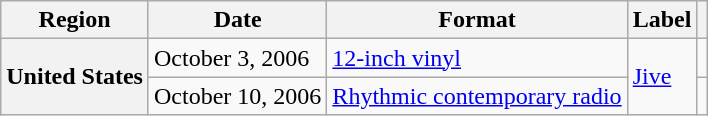<table class="wikitable plainrowheaders">
<tr>
<th scope="col">Region</th>
<th scope="col">Date</th>
<th scope="col">Format</th>
<th scope="col">Label</th>
<th scope="col"></th>
</tr>
<tr>
<th rowspan="2" scope="row">United States</th>
<td>October 3, 2006</td>
<td><a href='#'>12-inch vinyl</a></td>
<td rowspan="2"><a href='#'>Jive</a></td>
<td></td>
</tr>
<tr>
<td>October 10, 2006</td>
<td><a href='#'>Rhythmic contemporary radio</a></td>
<td></td>
</tr>
</table>
